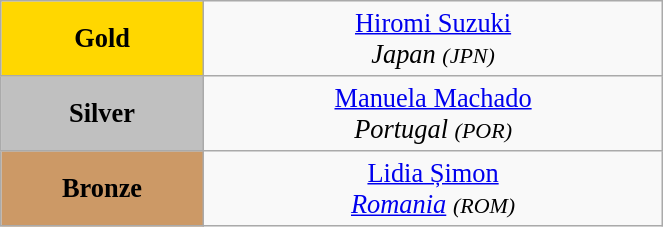<table class="wikitable" style=" text-align:center; font-size:110%;" width="35%">
<tr>
<td bgcolor="gold"><strong>Gold</strong></td>
<td><a href='#'>Hiromi Suzuki</a><br> <em>Japan <small>(JPN)</small></em></td>
</tr>
<tr>
<td bgcolor="silver"><strong>Silver</strong></td>
<td><a href='#'>Manuela Machado</a><br> <em>Portugal <small>(POR)</small></em></td>
</tr>
<tr>
<td bgcolor="CC9966"><strong>Bronze</strong></td>
<td><a href='#'>Lidia Șimon</a><br> <em><a href='#'>Romania</a> <small>(ROM)</small></em></td>
</tr>
</table>
